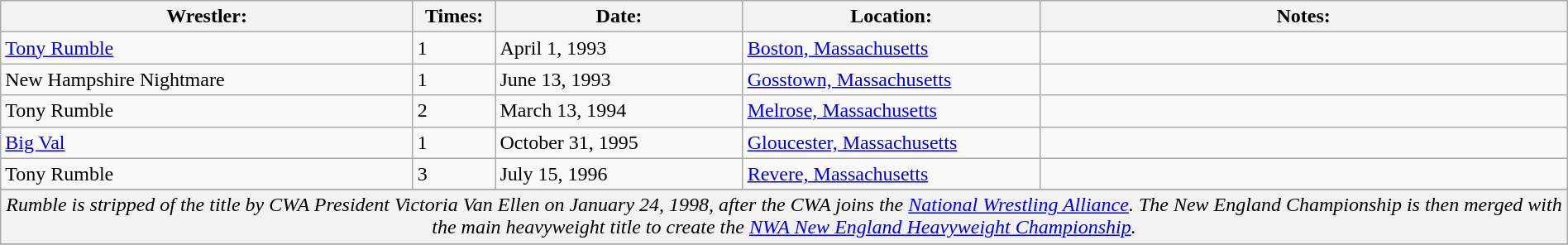<table class="wikitable" width=100%>
<tr>
<th width=25%>Wrestler:</th>
<th width=5%>Times:</th>
<th width=15%>Date:</th>
<th width=18%>Location:</th>
<th width=32%>Notes:</th>
</tr>
<tr>
<td><a href='#'>Tony Rumble</a></td>
<td>1</td>
<td>April 1, 1993</td>
<td><a href='#'>Boston, Massachusetts</a></td>
<td></td>
</tr>
<tr>
<td>New Hampshire Nightmare</td>
<td>1</td>
<td>June 13, 1993</td>
<td><a href='#'>Gosstown, Massachusetts</a></td>
<td></td>
</tr>
<tr>
<td>Tony Rumble</td>
<td>2</td>
<td>March 13, 1994</td>
<td><a href='#'>Melrose, Massachusetts</a></td>
<td></td>
</tr>
<tr>
<td><a href='#'>Big Val</a></td>
<td>1</td>
<td>October 31, 1995</td>
<td><a href='#'>Gloucester, Massachusetts</a></td>
<td></td>
</tr>
<tr>
<td>Tony Rumble</td>
<td>3</td>
<td>July 15, 1996</td>
<td><a href='#'>Revere, Massachusetts</a></td>
<td></td>
</tr>
<tr>
</tr>
<tr style="background: #f2f2f2;">
<td colspan="5" align=center><em>Rumble is stripped of the title by CWA President Victoria Van Ellen on January 24, 1998, after the CWA joins the <a href='#'>National Wrestling Alliance</a>. The New England Championship is then merged with the main heavyweight title to create the <a href='#'>NWA New England Heavyweight Championship</a>.</em></td>
</tr>
<tr>
</tr>
</table>
